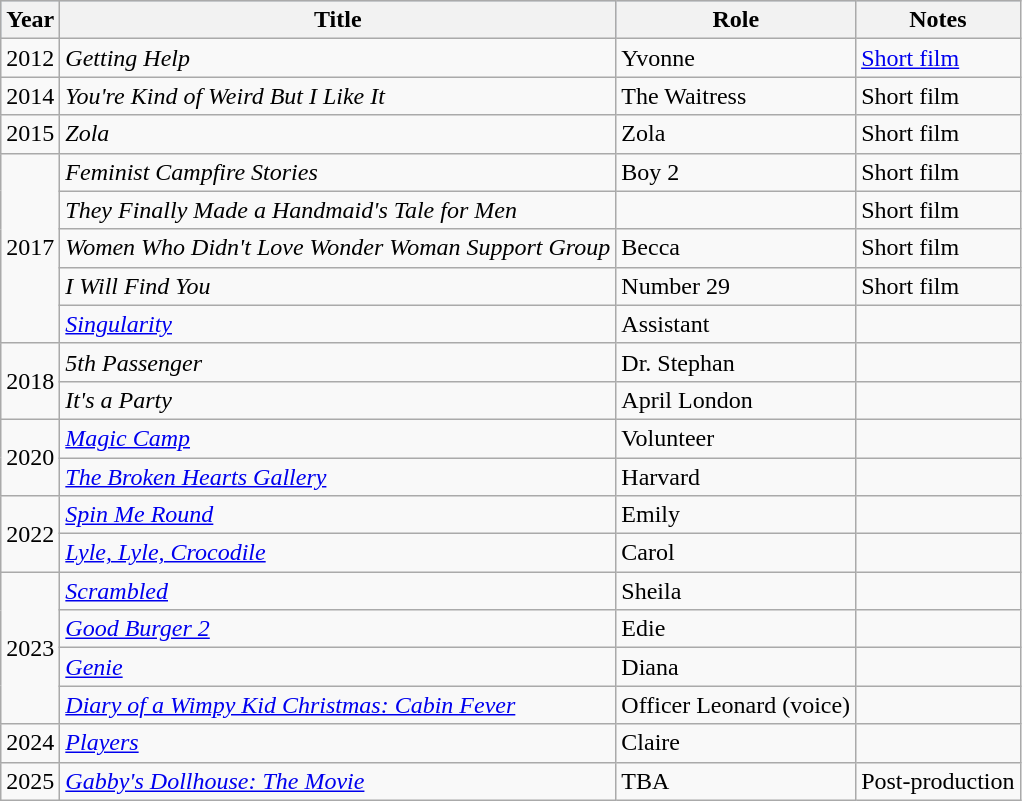<table class="wikitable">
<tr style="background:#b0c4de; text-align:center;">
<th scope="col">Year</th>
<th scope="col">Title</th>
<th scope="col">Role</th>
<th scope="col">Notes</th>
</tr>
<tr>
<td>2012</td>
<td scope="row"><em>Getting Help</em></td>
<td>Yvonne</td>
<td><a href='#'>Short film</a></td>
</tr>
<tr>
<td>2014</td>
<td scope="row"><em>You're Kind of Weird But I Like It</em></td>
<td>The Waitress</td>
<td>Short film</td>
</tr>
<tr>
<td>2015</td>
<td scope="row"><em>Zola</em></td>
<td>Zola</td>
<td>Short film</td>
</tr>
<tr>
<td rowspan="5">2017</td>
<td scope="row"><em>Feminist Campfire Stories</em></td>
<td>Boy 2</td>
<td>Short film</td>
</tr>
<tr>
<td scope="row"><em>They Finally Made a Handmaid's Tale for Men</em></td>
<td></td>
<td>Short film</td>
</tr>
<tr>
<td scope="row"><em>Women Who Didn't Love Wonder Woman Support Group</em></td>
<td>Becca</td>
<td>Short film</td>
</tr>
<tr>
<td scope="row"><em>I Will Find You</em></td>
<td>Number 29</td>
<td>Short film</td>
</tr>
<tr>
<td scope="row"><em><a href='#'>Singularity</a></em></td>
<td>Assistant</td>
<td></td>
</tr>
<tr>
<td rowspan="2">2018</td>
<td scope="row"><em>5th Passenger</em></td>
<td>Dr. Stephan</td>
<td></td>
</tr>
<tr>
<td scope="row"><em>It's a Party</em></td>
<td>April London</td>
<td></td>
</tr>
<tr>
<td rowspan="2">2020</td>
<td scope="row"><em><a href='#'>Magic Camp</a></em></td>
<td>Volunteer</td>
<td></td>
</tr>
<tr>
<td scope="row"><em><a href='#'>The Broken Hearts Gallery</a></em></td>
<td>Harvard</td>
<td></td>
</tr>
<tr>
<td rowspan="2">2022</td>
<td scope="row"><em><a href='#'>Spin Me Round</a></em></td>
<td>Emily</td>
<td></td>
</tr>
<tr>
<td scope="row"><em><a href='#'>Lyle, Lyle, Crocodile</a></em></td>
<td>Carol</td>
<td></td>
</tr>
<tr>
<td rowspan="4">2023</td>
<td scope="row"><em><a href='#'>Scrambled</a></em></td>
<td>Sheila</td>
<td></td>
</tr>
<tr>
<td scope="row"><em><a href='#'>Good Burger 2</a></em></td>
<td>Edie</td>
<td></td>
</tr>
<tr>
<td scope="row"><em><a href='#'>Genie</a></em></td>
<td>Diana</td>
<td></td>
</tr>
<tr>
<td scope="row"><em><a href='#'>Diary of a Wimpy Kid Christmas: Cabin Fever</a></em></td>
<td>Officer Leonard (voice)</td>
<td></td>
</tr>
<tr>
<td>2024</td>
<td><em><a href='#'>Players</a></em></td>
<td>Claire</td>
<td></td>
</tr>
<tr>
<td>2025</td>
<td><em><a href='#'>Gabby's Dollhouse: The Movie</a></em></td>
<td>TBA</td>
<td>Post-production</td>
</tr>
</table>
